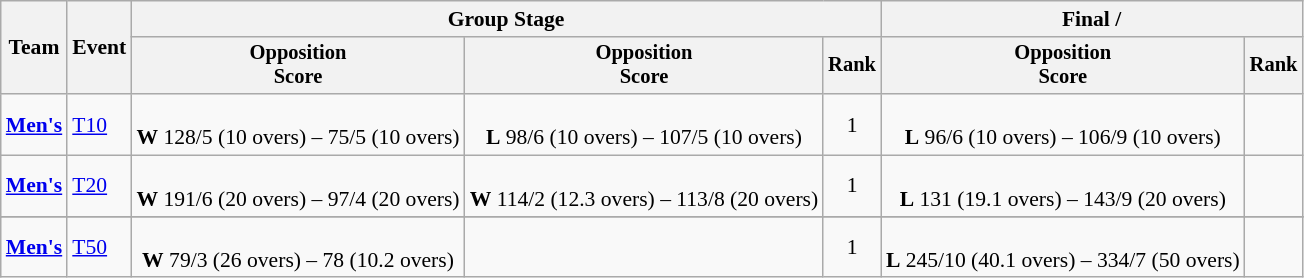<table class="wikitable" style="font-size:90%">
<tr>
<th rowspan=2>Team</th>
<th rowspan=2>Event</th>
<th colspan=3>Group Stage</th>
<th colspan=2>Final /  </th>
</tr>
<tr style="font-size:95%">
<th>Opposition<br>Score</th>
<th>Opposition<br>Score</th>
<th>Rank</th>
<th>Opposition<br>Score</th>
<th>Rank</th>
</tr>
<tr align=center>
<td align=left><a href='#'><strong>Men's</strong></a></td>
<td align=left><a href='#'>T10</a></td>
<td><br><strong>W</strong> 128/5 (10 overs) – 75/5 (10 overs)</td>
<td><br><strong>L</strong> 98/6 (10 overs) – 107/5 (10 overs)</td>
<td>1<br><strong></strong></td>
<td><br><strong>L</strong> 96/6 (10 overs) – 106/9 (10 overs)</td>
<td></td>
</tr>
<tr align=center>
<td align=left><a href='#'><strong>Men's</strong></a></td>
<td align=left><a href='#'>T20</a></td>
<td><br><strong>W</strong> 191/6 (20 overs) – 97/4 (20 overs)</td>
<td><br><strong>W</strong> 114/2 (12.3 overs) –  113/8 (20 overs)</td>
<td>1<br><strong></strong></td>
<td><br><strong>L</strong> 131 (19.1 overs) – 143/9 (20 overs)</td>
<td></td>
</tr>
<tr>
</tr>
<tr align=center>
<td align=left><a href='#'><strong>Men's</strong></a></td>
<td align=left><a href='#'>T50</a></td>
<td><br><strong>W</strong> 79/3 (26 overs) – 78 (10.2 overs)</td>
<td></td>
<td>1<br><strong></strong></td>
<td><br><strong>L</strong> 245/10 (40.1 overs) – 334/7 (50 overs)</td>
<td></td>
</tr>
</table>
